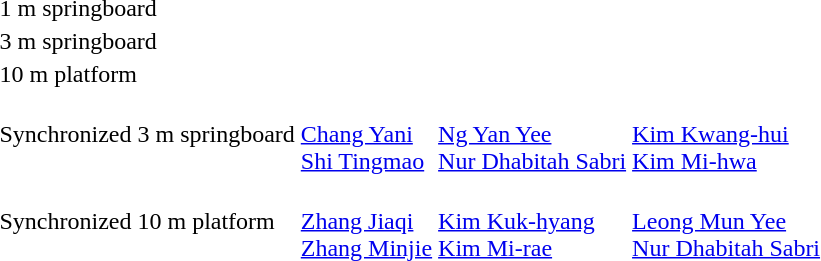<table>
<tr>
<td>1 m springboard<br></td>
<td></td>
<td></td>
<td></td>
</tr>
<tr>
<td>3 m springboard<br></td>
<td></td>
<td></td>
<td></td>
</tr>
<tr>
<td>10 m platform<br></td>
<td></td>
<td></td>
<td></td>
</tr>
<tr>
<td>Synchronized 3 m springboard<br></td>
<td><br><a href='#'>Chang Yani</a><br><a href='#'>Shi Tingmao</a></td>
<td><br><a href='#'>Ng Yan Yee</a><br><a href='#'>Nur Dhabitah Sabri</a></td>
<td><br><a href='#'>Kim Kwang-hui</a><br><a href='#'>Kim Mi-hwa</a></td>
</tr>
<tr>
<td>Synchronized 10 m platform<br></td>
<td><br><a href='#'>Zhang Jiaqi</a><br><a href='#'>Zhang Minjie</a></td>
<td><br><a href='#'>Kim Kuk-hyang</a><br><a href='#'>Kim Mi-rae</a></td>
<td><br><a href='#'>Leong Mun Yee</a><br><a href='#'>Nur Dhabitah Sabri</a></td>
</tr>
</table>
